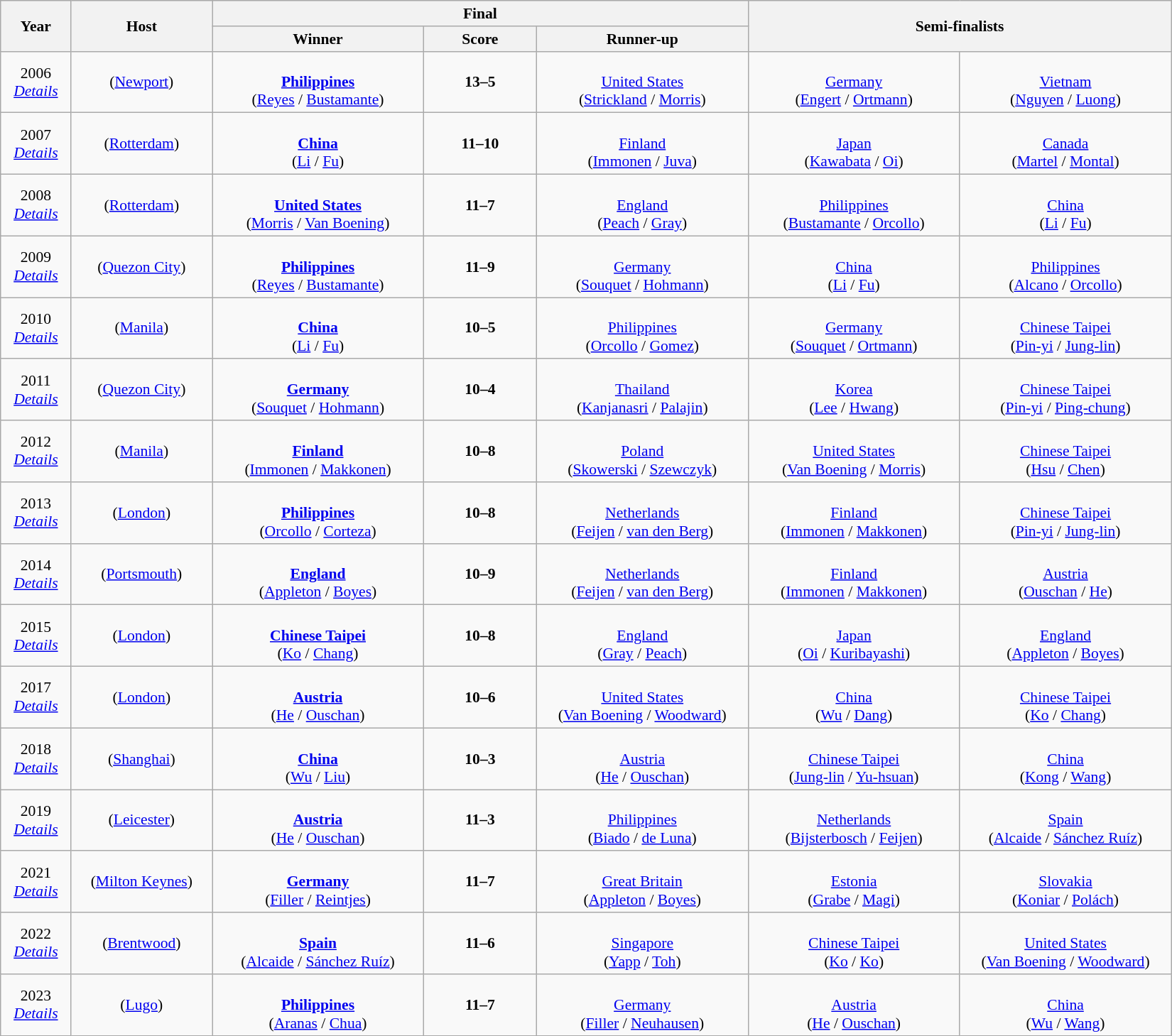<table border=1 class="wikitable sortable plainrowheaders" style="font-size:90%; text-align:center; width:;"cellpadding=3 cellspacing=0>
<tr bgcolor=#EFEFEF>
<th rowspan=2 width=5%>Year</th>
<th rowspan=2 width=10%>Host</th>
<th colspan=3>Final</th>
<th rowspan=2 colspan=2>Semi-finalists</th>
</tr>
<tr bgcolor=EFEFEF>
<th width=15%>Winner</th>
<th width=8%>Score</th>
<th width=15%>Runner-up</th>
</tr>
<tr>
<td>2006 <br> <em><a href='#'>Details</a></em></td>
<td> (<a href='#'>Newport</a>)</td>
<td><strong><br> <a href='#'>Philippines</a></strong> <br>(<a href='#'>Reyes</a> / <a href='#'>Bustamante</a>)</td>
<td><strong>13–5</strong></td>
<td><br> <a href='#'>United States</a><br>(<a href='#'>Strickland</a> / <a href='#'>Morris</a>)</td>
<td width=15%><br><a href='#'>Germany</a><br>(<a href='#'>Engert</a> / <a href='#'>Ortmann</a>)</td>
<td width=15%><br><a href='#'>Vietnam</a><br>(<a href='#'>Nguyen</a> / <a href='#'>Luong</a>)</td>
</tr>
<tr>
<td>2007 <br> <em><a href='#'>Details</a></em></td>
<td> (<a href='#'>Rotterdam</a>)</td>
<td><strong><br><a href='#'>China</a></strong><br>(<a href='#'>Li</a> / <a href='#'>Fu</a>)</td>
<td><strong>11–10</strong></td>
<td><br><a href='#'>Finland</a><br>(<a href='#'>Immonen</a> / <a href='#'>Juva</a>)</td>
<td><br><a href='#'>Japan</a><br>(<a href='#'>Kawabata</a> / <a href='#'>Oi</a>)</td>
<td><br><a href='#'>Canada</a><br>(<a href='#'>Martel</a> / <a href='#'>Montal</a>)</td>
</tr>
<tr>
<td>2008 <br> <em><a href='#'>Details</a></em></td>
<td> (<a href='#'>Rotterdam</a>)</td>
<td><strong><br><a href='#'>United States</a></strong><br>(<a href='#'>Morris</a> / <a href='#'>Van Boening</a>)</td>
<td><strong>11–7</strong></td>
<td><br><a href='#'>England</a><br>(<a href='#'>Peach</a> / <a href='#'>Gray</a>)</td>
<td><br><a href='#'>Philippines</a><br>(<a href='#'>Bustamante</a> / <a href='#'>Orcollo</a>)</td>
<td><br><a href='#'>China</a><br>(<a href='#'>Li</a> / <a href='#'>Fu</a>)</td>
</tr>
<tr>
<td>2009 <br> <em><a href='#'>Details</a></em></td>
<td> (<a href='#'>Quezon City</a>)</td>
<td><strong><br><a href='#'>Philippines</a></strong><br>(<a href='#'>Reyes</a> / <a href='#'>Bustamante</a>)</td>
<td><strong>11–9</strong></td>
<td><br><a href='#'>Germany</a><br>(<a href='#'>Souquet</a> / <a href='#'>Hohmann</a>)</td>
<td><br><a href='#'>China</a><br>(<a href='#'>Li</a> / <a href='#'>Fu</a>)</td>
<td><br><a href='#'>Philippines</a><br>(<a href='#'>Alcano</a> / <a href='#'>Orcollo</a>)</td>
</tr>
<tr>
<td>2010 <br> <em><a href='#'>Details</a></em></td>
<td> (<a href='#'>Manila</a>)</td>
<td><br><strong><a href='#'>China</a></strong><br>(<a href='#'>Li</a> / <a href='#'>Fu</a>)</td>
<td><strong>10–5</strong></td>
<td><br><a href='#'>Philippines</a><br>(<a href='#'>Orcollo</a> / <a href='#'>Gomez</a>)</td>
<td><br><a href='#'>Germany</a><br>(<a href='#'>Souquet</a> / <a href='#'>Ortmann</a>)</td>
<td><br><a href='#'>Chinese Taipei</a><br>(<a href='#'>Pin-yi</a> / <a href='#'>Jung-lin</a>)</td>
</tr>
<tr>
<td>2011 <br> <em><a href='#'>Details</a></em></td>
<td> (<a href='#'>Quezon City</a>)</td>
<td><strong><br><a href='#'>Germany</a></strong><br>(<a href='#'>Souquet</a> / <a href='#'>Hohmann</a>)</td>
<td><strong>10–4</strong></td>
<td><br><a href='#'>Thailand</a><br>(<a href='#'>Kanjanasri</a> / <a href='#'>Palajin</a>)</td>
<td><br><a href='#'>Korea</a><br>(<a href='#'>Lee</a> / <a href='#'>Hwang</a>)</td>
<td><br><a href='#'>Chinese Taipei</a><br>(<a href='#'>Pin-yi</a> / <a href='#'>Ping-chung</a>)</td>
</tr>
<tr>
<td>2012 <br> <em><a href='#'>Details</a></em></td>
<td> (<a href='#'>Manila</a>)</td>
<td><strong><br><a href='#'>Finland</a></strong><br>(<a href='#'>Immonen</a> / <a href='#'>Makkonen</a>)</td>
<td><strong>10–8</strong></td>
<td><br><a href='#'>Poland</a><br>(<a href='#'>Skowerski</a> / <a href='#'>Szewczyk</a>)</td>
<td><br><a href='#'>United States</a><br>(<a href='#'>Van Boening</a> / <a href='#'>Morris</a>)</td>
<td><br><a href='#'>Chinese Taipei</a><br>(<a href='#'>Hsu</a> / <a href='#'>Chen</a>)</td>
</tr>
<tr>
<td>2013 <br> <em><a href='#'>Details</a></em></td>
<td> (<a href='#'>London</a>)</td>
<td><strong><br><a href='#'>Philippines</a></strong><br>(<a href='#'>Orcollo</a> / <a href='#'>Corteza</a>)</td>
<td><strong>10–8</strong></td>
<td><br><a href='#'>Netherlands</a><br>(<a href='#'>Feijen</a> / <a href='#'>van den Berg</a>)</td>
<td><br><a href='#'>Finland</a><br>(<a href='#'>Immonen</a> / <a href='#'>Makkonen</a>)</td>
<td><br><a href='#'>Chinese Taipei</a><br>(<a href='#'>Pin-yi</a> / <a href='#'>Jung-lin</a>)</td>
</tr>
<tr>
<td>2014 <br> <em><a href='#'>Details</a></em></td>
<td> (<a href='#'>Portsmouth</a>)</td>
<td><strong><br><a href='#'>England</a></strong><br>(<a href='#'>Appleton</a> / <a href='#'>Boyes</a>)</td>
<td><strong>10–9</strong></td>
<td><br><a href='#'>Netherlands</a><br>(<a href='#'>Feijen</a> / <a href='#'>van den Berg</a>)</td>
<td><br><a href='#'>Finland</a><br>(<a href='#'>Immonen</a> / <a href='#'>Makkonen</a>)</td>
<td><br><a href='#'>Austria</a><br>(<a href='#'>Ouschan</a> / <a href='#'>He</a>)</td>
</tr>
<tr>
<td>2015 <br> <em><a href='#'>Details</a></em></td>
<td> (<a href='#'>London</a>)</td>
<td><strong><br><a href='#'>Chinese Taipei</a></strong><br>(<a href='#'>Ko</a> / <a href='#'>Chang</a>)</td>
<td><strong>10–8</strong></td>
<td><br><a href='#'>England</a><br>(<a href='#'>Gray</a> / <a href='#'>Peach</a>)</td>
<td><br><a href='#'>Japan</a><br>(<a href='#'>Oi</a> / <a href='#'>Kuribayashi</a>)</td>
<td><br><a href='#'>England</a><br>(<a href='#'>Appleton</a> / <a href='#'>Boyes</a>)</td>
</tr>
<tr>
<td>2017 <br> <em><a href='#'>Details</a></em></td>
<td> (<a href='#'>London</a>)</td>
<td><strong><br><a href='#'>Austria</a></strong><br>(<a href='#'>He</a> / <a href='#'>Ouschan</a>)</td>
<td><strong>10–6</strong></td>
<td><br><a href='#'>United States</a><br>(<a href='#'>Van Boening</a> / <a href='#'>Woodward</a>)</td>
<td><br><a href='#'>China</a><br>(<a href='#'>Wu</a> / <a href='#'>Dang</a>)</td>
<td><br><a href='#'>Chinese Taipei</a><br>(<a href='#'>Ko</a> / <a href='#'>Chang</a>)</td>
</tr>
<tr>
<td>2018 <br> <em><a href='#'>Details</a></em></td>
<td> (<a href='#'>Shanghai</a>)</td>
<td><strong><br><a href='#'>China</a></strong><br>(<a href='#'>Wu</a> / <a href='#'>Liu</a>)</td>
<td><strong>10–3</strong></td>
<td><br><a href='#'>Austria</a><br>(<a href='#'>He</a> / <a href='#'>Ouschan</a>)</td>
<td><br><a href='#'>Chinese Taipei</a><br>(<a href='#'>Jung-lin</a> / <a href='#'>Yu-hsuan</a>)</td>
<td><br><a href='#'>China</a> <br>(<a href='#'>Kong</a> / <a href='#'>Wang</a>)</td>
</tr>
<tr>
<td>2019 <br> <em><a href='#'>Details</a></em></td>
<td> (<a href='#'>Leicester</a>)</td>
<td><strong><br><a href='#'>Austria</a></strong><br>(<a href='#'>He</a> / <a href='#'>Ouschan</a>)</td>
<td><strong>11–3</strong></td>
<td><br><a href='#'>Philippines</a><br>(<a href='#'>Biado</a> / <a href='#'>de Luna</a>)</td>
<td><br><a href='#'>Netherlands</a><br>(<a href='#'>Bijsterbosch</a> / <a href='#'>Feijen</a>)</td>
<td><br><a href='#'>Spain</a><br>(<a href='#'>Alcaide</a> / <a href='#'>Sánchez Ruíz</a>)</td>
</tr>
<tr>
<td>2021 <br> <em><a href='#'>Details</a></em></td>
<td> (<a href='#'>Milton Keynes</a>)</td>
<td><strong><br><a href='#'>Germany</a></strong><br>(<a href='#'>Filler</a> / <a href='#'>Reintjes</a>)</td>
<td><strong>11–7</strong></td>
<td><br><a href='#'>Great Britain</a><br>(<a href='#'>Appleton</a> / <a href='#'>Boyes</a>)</td>
<td><br><a href='#'>Estonia</a><br>(<a href='#'>Grabe</a> / <a href='#'>Magi</a>)</td>
<td><br><a href='#'>Slovakia</a><br>(<a href='#'>Koniar</a> / <a href='#'>Polách</a>)</td>
</tr>
<tr>
<td>2022 <br> <em><a href='#'>Details</a></em></td>
<td> (<a href='#'>Brentwood</a>)</td>
<td><strong><br><a href='#'>Spain</a></strong><br>(<a href='#'>Alcaide</a> / <a href='#'>Sánchez Ruíz</a>)</td>
<td><strong>11–6</strong></td>
<td><br><a href='#'>Singapore</a><br>(<a href='#'>Yapp</a> / <a href='#'>Toh</a>)</td>
<td><br><a href='#'>Chinese Taipei</a><br>(<a href='#'>Ko</a> / <a href='#'>Ko</a>)</td>
<td><br><a href='#'>United States</a><br>(<a href='#'>Van Boening</a> / <a href='#'>Woodward</a>)</td>
</tr>
<tr>
<td>2023 <br> <em><a href='#'>Details</a></em></td>
<td> (<a href='#'>Lugo</a>)</td>
<td><strong><br><a href='#'>Philippines</a></strong><br>(<a href='#'>Aranas</a> / <a href='#'>Chua</a>)</td>
<td><strong>11–7</strong></td>
<td><br><a href='#'>Germany</a><br>(<a href='#'>Filler</a> / <a href='#'>Neuhausen</a>)</td>
<td><br><a href='#'>Austria</a><br>(<a href='#'>He</a> / <a href='#'>Ouschan</a>)</td>
<td><br><a href='#'>China</a><br>(<a href='#'>Wu</a> / <a href='#'>Wang</a>)</td>
</tr>
</table>
